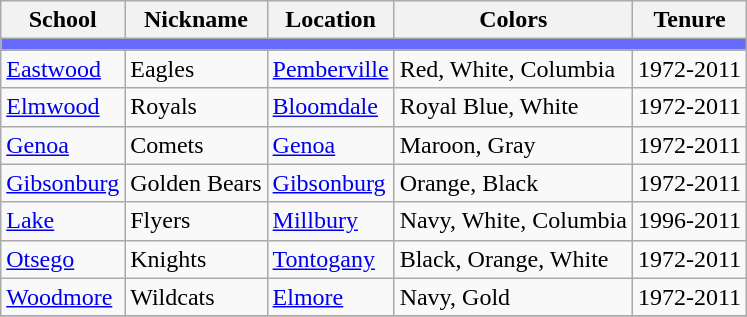<table class="wikitable sortable">
<tr>
<th>School</th>
<th>Nickname</th>
<th>Location</th>
<th>Colors</th>
<th>Tenure</th>
</tr>
<tr>
<th colspan="5" style="background:#676AFE;"></th>
</tr>
<tr>
<td><a href='#'>Eastwood</a></td>
<td>Eagles</td>
<td><a href='#'>Pemberville</a></td>
<td>Red, White, Columbia <br>  </td>
<td>1972-2011</td>
</tr>
<tr>
<td><a href='#'>Elmwood</a></td>
<td>Royals</td>
<td><a href='#'>Bloomdale</a></td>
<td>Royal Blue, White<br> </td>
<td>1972-2011</td>
</tr>
<tr>
<td><a href='#'>Genoa</a></td>
<td>Comets</td>
<td><a href='#'>Genoa</a></td>
<td>Maroon, Gray <br>  </td>
<td>1972-2011</td>
</tr>
<tr>
<td><a href='#'>Gibsonburg</a></td>
<td>Golden Bears</td>
<td><a href='#'>Gibsonburg</a></td>
<td>Orange, Black<br> </td>
<td>1972-2011</td>
</tr>
<tr>
<td><a href='#'>Lake</a></td>
<td>Flyers</td>
<td><a href='#'>Millbury</a></td>
<td>Navy, White, Columbia <br>   </td>
<td>1996-2011</td>
</tr>
<tr>
<td><a href='#'>Otsego</a></td>
<td>Knights</td>
<td><a href='#'>Tontogany</a></td>
<td>Black, Orange, White <br>   </td>
<td>1972-2011</td>
</tr>
<tr>
<td><a href='#'>Woodmore</a></td>
<td>Wildcats</td>
<td><a href='#'>Elmore</a></td>
<td>Navy, Gold <br>  </td>
<td>1972-2011</td>
</tr>
<tr>
</tr>
</table>
